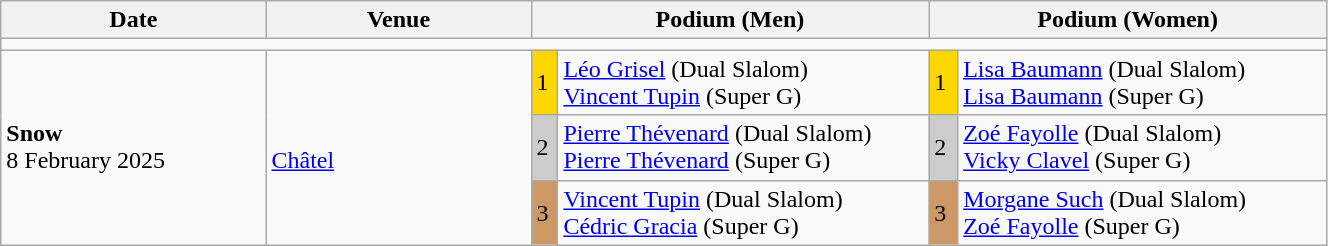<table class="wikitable" width=70%>
<tr>
<th>Date</th>
<th width=20%>Venue</th>
<th colspan=2 width=30%>Podium (Men)</th>
<th colspan=2 width=30%>Podium (Women)</th>
</tr>
<tr>
<td colspan=6></td>
</tr>
<tr>
<td rowspan=3><strong>Snow</strong> <br> 8 February 2025</td>
<td rowspan=3><br><a href='#'>Châtel</a></td>
<td bgcolor=FFD700>1</td>
<td><a href='#'>Léo Grisel</a> (Dual Slalom)<br><a href='#'>Vincent Tupin</a> (Super G)</td>
<td bgcolor=FFD700>1</td>
<td><a href='#'>Lisa Baumann</a> (Dual Slalom)<br><a href='#'>Lisa Baumann</a> (Super G)</td>
</tr>
<tr>
<td bgcolor=CCCCCC>2</td>
<td><a href='#'>Pierre Thévenard</a> (Dual Slalom)<br><a href='#'>Pierre Thévenard</a> (Super G)</td>
<td bgcolor=CCCCCC>2</td>
<td><a href='#'>Zoé Fayolle</a> (Dual Slalom)<br><a href='#'>Vicky Clavel</a> (Super G)</td>
</tr>
<tr>
<td bgcolor=CC9966>3</td>
<td><a href='#'>Vincent Tupin</a> (Dual Slalom)<br><a href='#'>Cédric Gracia</a> (Super G)</td>
<td bgcolor=CC9966>3</td>
<td><a href='#'>Morgane Such</a> (Dual Slalom)<br><a href='#'>Zoé Fayolle</a> (Super G)</td>
</tr>
</table>
